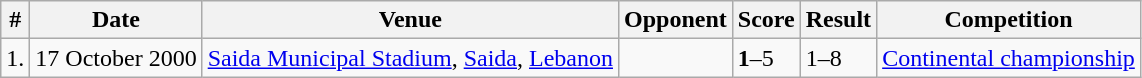<table class="wikitable">
<tr>
<th>#</th>
<th>Date</th>
<th>Venue</th>
<th>Opponent</th>
<th>Score</th>
<th>Result</th>
<th>Competition</th>
</tr>
<tr>
<td>1.</td>
<td>17 October 2000</td>
<td><a href='#'>Saida Municipal Stadium</a>, <a href='#'>Saida</a>, <a href='#'>Lebanon</a></td>
<td></td>
<td><strong>1</strong>–5</td>
<td>1–8</td>
<td><a href='#'>Continental championship</a></td>
</tr>
</table>
